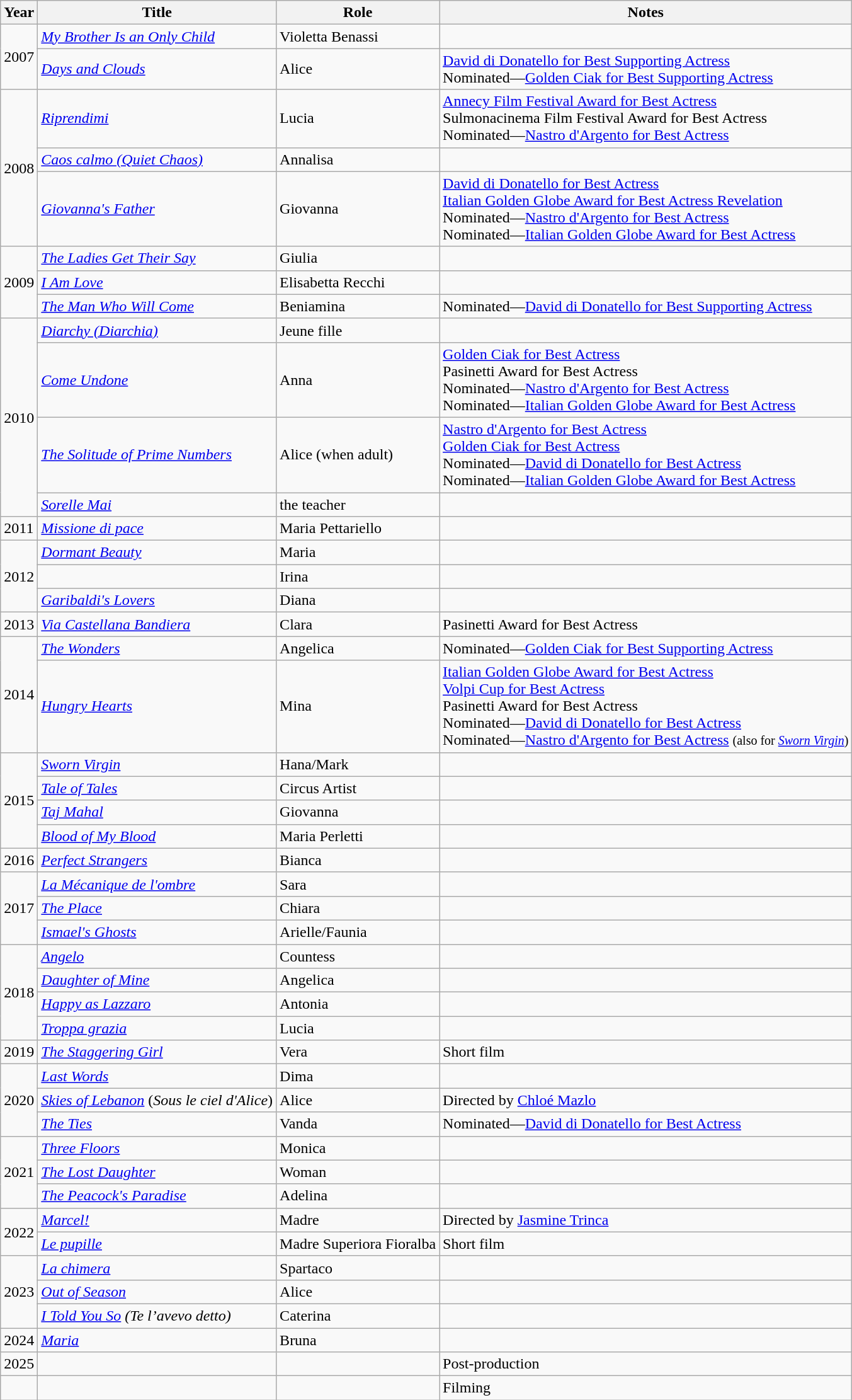<table class="wikitable sortable">
<tr>
<th>Year</th>
<th>Title</th>
<th>Role</th>
<th class="unsortable">Notes</th>
</tr>
<tr>
<td rowspan="2">2007</td>
<td><em><a href='#'>My Brother Is an Only Child</a></em></td>
<td>Violetta Benassi</td>
<td></td>
</tr>
<tr>
<td><em><a href='#'>Days and Clouds</a></em></td>
<td>Alice</td>
<td><a href='#'>David di Donatello for Best Supporting Actress</a><br>Nominated—<a href='#'>Golden Ciak for Best Supporting Actress</a></td>
</tr>
<tr>
<td rowspan="3">2008</td>
<td><em><a href='#'>Riprendimi</a></em></td>
<td>Lucia</td>
<td><a href='#'>Annecy Film Festival Award for Best Actress</a><br>Sulmonacinema Film Festival Award for Best Actress<br>Nominated—<a href='#'>Nastro d'Argento for Best Actress</a></td>
</tr>
<tr>
<td><em><a href='#'>Caos calmo (Quiet Chaos)</a></em></td>
<td>Annalisa</td>
<td></td>
</tr>
<tr>
<td><em><a href='#'>Giovanna's Father</a></em></td>
<td>Giovanna</td>
<td><a href='#'>David di Donatello for Best Actress</a><br><a href='#'>Italian Golden Globe Award for Best Actress Revelation</a><br>Nominated—<a href='#'>Nastro d'Argento for Best Actress</a><br>Nominated—<a href='#'>Italian Golden Globe Award for Best Actress</a></td>
</tr>
<tr>
<td rowspan="3">2009</td>
<td><em><a href='#'>The Ladies Get Their Say</a></em></td>
<td>Giulia</td>
<td></td>
</tr>
<tr>
<td><em><a href='#'>I Am Love</a></em></td>
<td>Elisabetta Recchi</td>
<td></td>
</tr>
<tr>
<td><em><a href='#'>The Man Who Will Come</a></em></td>
<td>Beniamina</td>
<td>Nominated—<a href='#'>David di Donatello for Best Supporting Actress</a></td>
</tr>
<tr>
<td rowspan="4">2010</td>
<td><em><a href='#'>Diarchy (Diarchia)</a></em></td>
<td>Jeune fille</td>
<td></td>
</tr>
<tr>
<td><em><a href='#'>Come Undone</a></em></td>
<td>Anna</td>
<td><a href='#'>Golden Ciak for Best Actress</a><br>Pasinetti Award for Best Actress<br>Nominated—<a href='#'>Nastro d'Argento for Best Actress</a><br>Nominated—<a href='#'>Italian Golden Globe Award for Best Actress</a></td>
</tr>
<tr>
<td><em><a href='#'>The Solitude of Prime Numbers</a></em></td>
<td>Alice (when adult)</td>
<td><a href='#'>Nastro d'Argento for Best Actress</a><br><a href='#'>Golden Ciak for Best Actress</a><br>Nominated—<a href='#'>David di Donatello for Best Actress</a><br>Nominated—<a href='#'>Italian Golden Globe Award for Best Actress</a></td>
</tr>
<tr>
<td><em><a href='#'>Sorelle Mai</a></em></td>
<td>the teacher</td>
<td></td>
</tr>
<tr>
<td>2011</td>
<td><em><a href='#'>Missione di pace</a></em></td>
<td>Maria Pettariello</td>
<td></td>
</tr>
<tr>
<td rowspan="3">2012</td>
<td><em><a href='#'>Dormant Beauty</a></em></td>
<td>Maria</td>
<td></td>
</tr>
<tr>
<td><em></em></td>
<td>Irina</td>
<td></td>
</tr>
<tr>
<td><em><a href='#'>Garibaldi's Lovers</a></em></td>
<td>Diana</td>
<td></td>
</tr>
<tr>
<td>2013</td>
<td><em><a href='#'>Via Castellana Bandiera</a></em></td>
<td>Clara</td>
<td>Pasinetti Award for Best Actress</td>
</tr>
<tr>
<td rowspan="2">2014</td>
<td><em><a href='#'>The Wonders</a></em></td>
<td>Angelica</td>
<td>Nominated—<a href='#'>Golden Ciak for Best Supporting Actress</a></td>
</tr>
<tr>
<td><em><a href='#'>Hungry Hearts</a></em></td>
<td>Mina</td>
<td><a href='#'>Italian Golden Globe Award for Best Actress</a><br><a href='#'>Volpi Cup for Best Actress</a><br>Pasinetti Award for Best Actress<br>Nominated—<a href='#'>David di Donatello for Best Actress</a><br>Nominated—<a href='#'>Nastro d'Argento for Best Actress</a> <small>(also for <em><a href='#'>Sworn Virgin</a></em>)</small></td>
</tr>
<tr>
<td rowspan="4">2015</td>
<td><em><a href='#'>Sworn Virgin</a></em></td>
<td>Hana/Mark</td>
<td></td>
</tr>
<tr>
<td><em><a href='#'>Tale of Tales</a></em></td>
<td>Circus Artist</td>
<td></td>
</tr>
<tr>
<td><em><a href='#'>Taj Mahal</a></em></td>
<td>Giovanna</td>
<td></td>
</tr>
<tr>
<td><em><a href='#'>Blood of My Blood</a></em></td>
<td>Maria Perletti</td>
<td></td>
</tr>
<tr>
<td>2016</td>
<td><em><a href='#'>Perfect Strangers</a></em></td>
<td>Bianca</td>
<td></td>
</tr>
<tr>
<td rowspan="3">2017</td>
<td><em><a href='#'>La Mécanique de l'ombre</a></em></td>
<td>Sara</td>
<td></td>
</tr>
<tr>
<td><em><a href='#'>The Place</a></em></td>
<td>Chiara</td>
<td></td>
</tr>
<tr>
<td><em><a href='#'>Ismael's Ghosts</a></em></td>
<td>Arielle/Faunia</td>
<td></td>
</tr>
<tr>
<td rowspan="4">2018</td>
<td><em><a href='#'>Angelo</a></em></td>
<td>Countess</td>
<td></td>
</tr>
<tr>
<td><em><a href='#'>Daughter of Mine</a></em></td>
<td>Angelica</td>
<td></td>
</tr>
<tr>
<td><em><a href='#'>Happy as Lazzaro</a></em></td>
<td>Antonia</td>
<td></td>
</tr>
<tr>
<td><em><a href='#'>Troppa grazia</a></em></td>
<td>Lucia</td>
<td></td>
</tr>
<tr>
<td>2019</td>
<td><em><a href='#'>The Staggering Girl</a></em></td>
<td>Vera</td>
<td>Short film</td>
</tr>
<tr>
<td rowspan="3">2020</td>
<td><em><a href='#'>Last Words</a></em></td>
<td>Dima</td>
<td></td>
</tr>
<tr>
<td><em><a href='#'>Skies of Lebanon</a></em> (<em>Sous le ciel d'Alice</em>)</td>
<td>Alice</td>
<td>Directed by <a href='#'>Chloé Mazlo</a></td>
</tr>
<tr>
<td><em><a href='#'>The Ties</a></em></td>
<td>Vanda</td>
<td>Nominated—<a href='#'>David di Donatello for Best Actress</a></td>
</tr>
<tr>
<td rowspan="3">2021</td>
<td><em><a href='#'>Three Floors</a></em></td>
<td>Monica</td>
<td></td>
</tr>
<tr>
<td><em><a href='#'>The Lost Daughter</a></em></td>
<td>Woman</td>
<td></td>
</tr>
<tr>
<td><em><a href='#'>The Peacock's Paradise</a></em></td>
<td>Adelina</td>
<td></td>
</tr>
<tr>
<td rowspan="2">2022</td>
<td><em><a href='#'>Marcel!</a></em></td>
<td>Madre</td>
<td>Directed by <a href='#'>Jasmine Trinca</a></td>
</tr>
<tr>
<td><em><a href='#'>Le pupille</a></em></td>
<td>Madre Superiora Fioralba</td>
<td>Short film</td>
</tr>
<tr>
<td rowspan="3">2023</td>
<td><em><a href='#'>La chimera</a></em></td>
<td>Spartaco</td>
<td></td>
</tr>
<tr>
<td><em><a href='#'>Out of Season</a></em></td>
<td>Alice</td>
<td></td>
</tr>
<tr>
<td><em><a href='#'>I Told You So</a> (Te l’avevo detto)</em></td>
<td>Caterina</td>
<td></td>
</tr>
<tr>
<td>2024</td>
<td><em><a href='#'>Maria</a></em></td>
<td>Bruna</td>
<td></td>
</tr>
<tr>
<td>2025</td>
<td></td>
<td></td>
<td>Post-production</td>
</tr>
<tr>
<td></td>
<td></td>
<td></td>
<td>Filming</td>
</tr>
</table>
